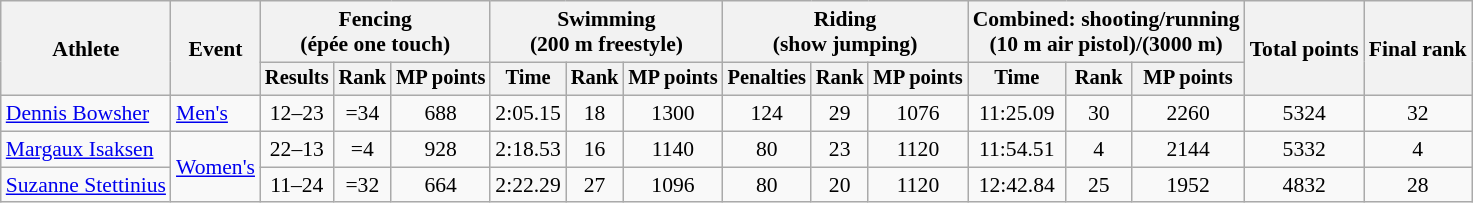<table class=wikitable style=font-size:90%;text-align:center>
<tr>
<th rowspan=2>Athlete</th>
<th rowspan=2>Event</th>
<th colspan=3>Fencing<br><span>(épée one touch)</span></th>
<th colspan=3>Swimming<br><span>(200 m freestyle)</span></th>
<th colspan=3>Riding<br><span>(show jumping)</span></th>
<th colspan=3>Combined: shooting/running<br><span>(10 m air pistol)/(3000 m)</span></th>
<th rowspan=2>Total points</th>
<th rowspan=2>Final rank</th>
</tr>
<tr style=font-size:95%>
<th>Results</th>
<th>Rank</th>
<th>MP points</th>
<th>Time</th>
<th>Rank</th>
<th>MP points</th>
<th>Penalties</th>
<th>Rank</th>
<th>MP points</th>
<th>Time</th>
<th>Rank</th>
<th>MP points</th>
</tr>
<tr>
<td align=left><a href='#'>Dennis Bowsher</a></td>
<td align=left><a href='#'>Men's</a></td>
<td>12–23</td>
<td>=34</td>
<td>688</td>
<td>2:05.15</td>
<td>18</td>
<td>1300</td>
<td>124</td>
<td>29</td>
<td>1076</td>
<td>11:25.09</td>
<td>30</td>
<td>2260</td>
<td>5324</td>
<td>32</td>
</tr>
<tr>
<td align=left><a href='#'>Margaux Isaksen</a></td>
<td align=left rowspan=2><a href='#'>Women's</a></td>
<td>22–13</td>
<td>=4</td>
<td>928</td>
<td>2:18.53</td>
<td>16</td>
<td>1140</td>
<td>80</td>
<td>23</td>
<td>1120</td>
<td>11:54.51</td>
<td>4</td>
<td>2144</td>
<td>5332</td>
<td>4</td>
</tr>
<tr>
<td align=left><a href='#'>Suzanne Stettinius</a></td>
<td>11–24</td>
<td>=32</td>
<td>664</td>
<td>2:22.29</td>
<td>27</td>
<td>1096</td>
<td>80</td>
<td>20</td>
<td>1120</td>
<td>12:42.84</td>
<td>25</td>
<td>1952</td>
<td>4832</td>
<td>28</td>
</tr>
</table>
